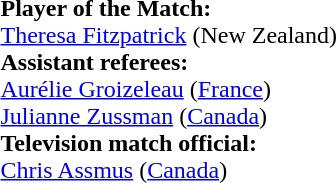<table style="width:100%">
<tr>
<td><br><strong>Player of the Match:</strong>
<br><a href='#'>Theresa Fitzpatrick</a> (New Zealand)<br><strong>Assistant referees:</strong>
<br><a href='#'>Aurélie Groizeleau</a> (<a href='#'>France</a>)
<br><a href='#'>Julianne Zussman</a> (<a href='#'>Canada</a>)
<br><strong>Television match official:</strong>
<br><a href='#'>Chris Assmus</a> (<a href='#'>Canada</a>)</td>
</tr>
</table>
